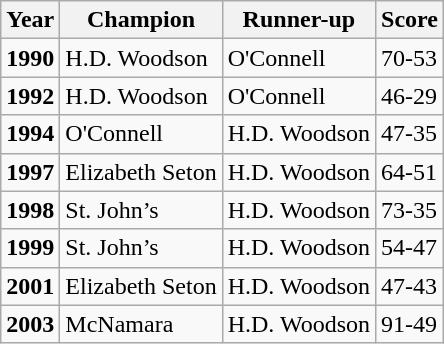<table class="wikitable">
<tr>
<th>Year</th>
<th>Champion</th>
<th>Runner-up</th>
<th>Score</th>
</tr>
<tr>
<td><strong>1990</strong></td>
<td>H.D.  Woodson</td>
<td>O'Connell</td>
<td>70-53</td>
</tr>
<tr>
<td><strong>1992</strong></td>
<td>H.D.  Woodson</td>
<td>O'Connell</td>
<td>46-29</td>
</tr>
<tr>
<td><strong>1994</strong></td>
<td>O'Connell</td>
<td>H.D.  Woodson</td>
<td>47-35</td>
</tr>
<tr>
<td><strong>1997</strong></td>
<td>Elizabeth  Seton</td>
<td>H.D.  Woodson</td>
<td>64-51</td>
</tr>
<tr>
<td><strong>1998</strong></td>
<td>St.  John’s</td>
<td>H.D.  Woodson</td>
<td>73-35</td>
</tr>
<tr>
<td><strong>1999</strong></td>
<td>St.  John’s</td>
<td>H.D.  Woodson</td>
<td>54-47</td>
</tr>
<tr>
<td><strong>2001</strong></td>
<td>Elizabeth  Seton</td>
<td>H.D.  Woodson</td>
<td>47-43</td>
</tr>
<tr>
<td><strong>2003</strong></td>
<td>McNamara</td>
<td>H.D.  Woodson</td>
<td>91-49</td>
</tr>
</table>
